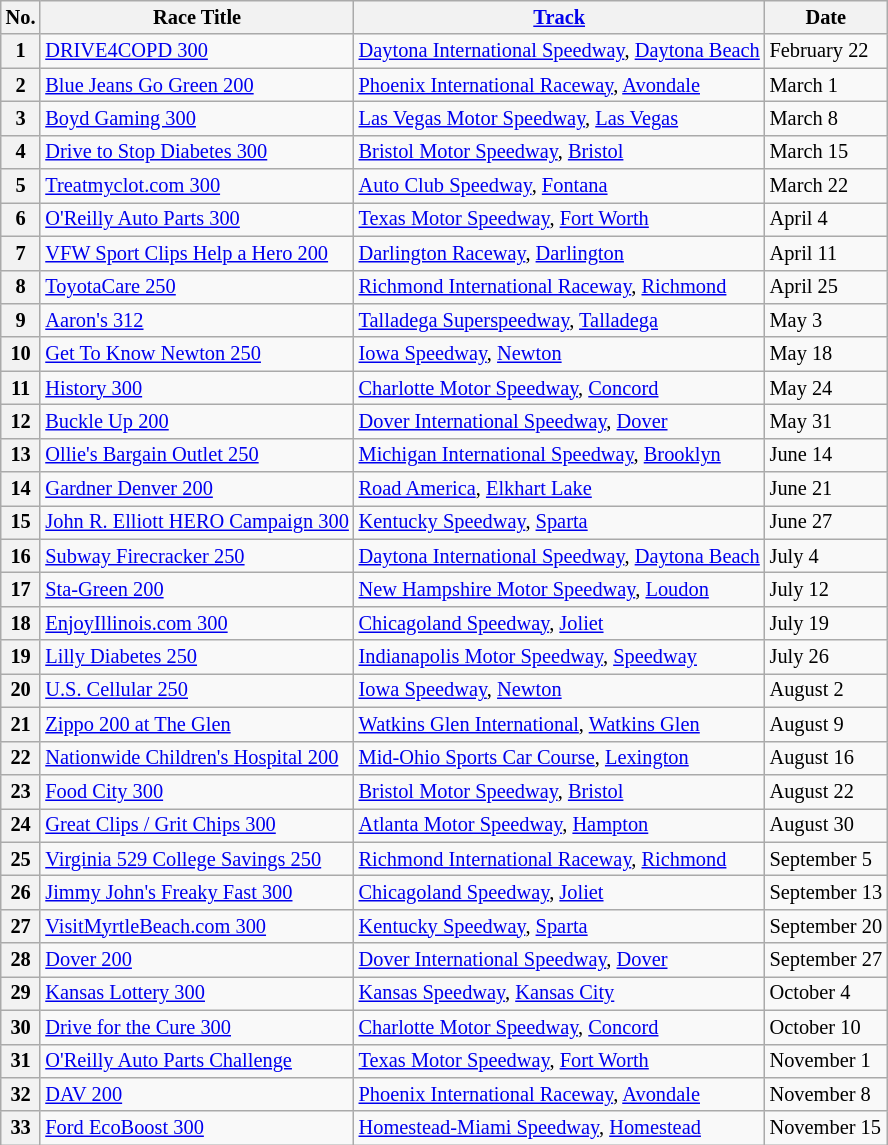<table class="wikitable" style="font-size:85%;">
<tr>
<th>No.</th>
<th>Race Title</th>
<th><a href='#'>Track</a></th>
<th>Date</th>
</tr>
<tr>
<th>1</th>
<td><a href='#'>DRIVE4COPD 300</a></td>
<td><a href='#'>Daytona International Speedway</a>, <a href='#'>Daytona Beach</a></td>
<td>February 22</td>
</tr>
<tr>
<th>2</th>
<td><a href='#'>Blue Jeans Go Green 200</a></td>
<td><a href='#'>Phoenix International Raceway</a>, <a href='#'>Avondale</a></td>
<td>March 1</td>
</tr>
<tr>
<th>3</th>
<td><a href='#'>Boyd Gaming 300</a></td>
<td><a href='#'>Las Vegas Motor Speedway</a>, <a href='#'>Las Vegas</a></td>
<td>March 8</td>
</tr>
<tr>
<th>4</th>
<td><a href='#'>Drive to Stop Diabetes 300</a></td>
<td><a href='#'>Bristol Motor Speedway</a>, <a href='#'>Bristol</a></td>
<td>March 15</td>
</tr>
<tr>
<th>5</th>
<td><a href='#'>Treatmyclot.com 300</a></td>
<td><a href='#'>Auto Club Speedway</a>, <a href='#'>Fontana</a></td>
<td>March 22</td>
</tr>
<tr>
<th>6</th>
<td><a href='#'>O'Reilly Auto Parts 300</a></td>
<td><a href='#'>Texas Motor Speedway</a>, <a href='#'>Fort Worth</a></td>
<td>April 4</td>
</tr>
<tr>
<th>7</th>
<td><a href='#'>VFW Sport Clips Help a Hero 200</a></td>
<td><a href='#'>Darlington Raceway</a>, <a href='#'>Darlington</a></td>
<td>April 11</td>
</tr>
<tr>
<th>8</th>
<td><a href='#'>ToyotaCare 250</a></td>
<td><a href='#'>Richmond International Raceway</a>, <a href='#'>Richmond</a></td>
<td>April 25</td>
</tr>
<tr>
<th>9</th>
<td><a href='#'>Aaron's 312</a></td>
<td><a href='#'>Talladega Superspeedway</a>, <a href='#'>Talladega</a></td>
<td>May 3</td>
</tr>
<tr>
<th>10</th>
<td><a href='#'>Get To Know Newton 250</a></td>
<td><a href='#'>Iowa Speedway</a>, <a href='#'>Newton</a></td>
<td>May 18</td>
</tr>
<tr>
<th>11</th>
<td><a href='#'>History 300</a></td>
<td><a href='#'>Charlotte Motor Speedway</a>, <a href='#'>Concord</a></td>
<td>May 24</td>
</tr>
<tr>
<th>12</th>
<td><a href='#'>Buckle Up 200</a></td>
<td><a href='#'>Dover International Speedway</a>, <a href='#'>Dover</a></td>
<td>May 31</td>
</tr>
<tr>
<th>13</th>
<td><a href='#'>Ollie's Bargain Outlet 250</a></td>
<td><a href='#'>Michigan International Speedway</a>, <a href='#'>Brooklyn</a></td>
<td>June 14</td>
</tr>
<tr>
<th>14</th>
<td><a href='#'>Gardner Denver 200</a></td>
<td><a href='#'>Road America</a>, <a href='#'>Elkhart Lake</a></td>
<td>June 21</td>
</tr>
<tr>
<th>15</th>
<td><a href='#'>John R. Elliott HERO Campaign 300</a></td>
<td><a href='#'>Kentucky Speedway</a>, <a href='#'>Sparta</a></td>
<td>June 27</td>
</tr>
<tr>
<th>16</th>
<td><a href='#'>Subway Firecracker 250</a></td>
<td><a href='#'>Daytona International Speedway</a>, <a href='#'>Daytona Beach</a></td>
<td>July 4</td>
</tr>
<tr>
<th>17</th>
<td><a href='#'>Sta-Green 200</a></td>
<td><a href='#'>New Hampshire Motor Speedway</a>, <a href='#'>Loudon</a></td>
<td>July 12</td>
</tr>
<tr>
<th>18</th>
<td><a href='#'>EnjoyIllinois.com 300</a></td>
<td><a href='#'>Chicagoland Speedway</a>, <a href='#'>Joliet</a></td>
<td>July 19</td>
</tr>
<tr>
<th>19</th>
<td><a href='#'>Lilly Diabetes 250</a></td>
<td><a href='#'>Indianapolis Motor Speedway</a>, <a href='#'>Speedway</a></td>
<td>July 26</td>
</tr>
<tr>
<th>20</th>
<td><a href='#'>U.S. Cellular 250</a></td>
<td><a href='#'>Iowa Speedway</a>, <a href='#'>Newton</a></td>
<td>August 2</td>
</tr>
<tr>
<th>21</th>
<td><a href='#'>Zippo 200 at The Glen</a></td>
<td><a href='#'>Watkins Glen International</a>, <a href='#'>Watkins Glen</a></td>
<td>August 9</td>
</tr>
<tr>
<th>22</th>
<td><a href='#'>Nationwide Children's Hospital 200</a></td>
<td><a href='#'>Mid-Ohio Sports Car Course</a>, <a href='#'>Lexington</a></td>
<td>August 16</td>
</tr>
<tr>
<th>23</th>
<td><a href='#'>Food City 300</a></td>
<td><a href='#'>Bristol Motor Speedway</a>, <a href='#'>Bristol</a></td>
<td>August 22</td>
</tr>
<tr>
<th>24</th>
<td><a href='#'>Great Clips / Grit Chips 300</a></td>
<td><a href='#'>Atlanta Motor Speedway</a>, <a href='#'>Hampton</a></td>
<td>August 30</td>
</tr>
<tr>
<th>25</th>
<td><a href='#'>Virginia 529 College Savings 250</a></td>
<td><a href='#'>Richmond International Raceway</a>, <a href='#'>Richmond</a></td>
<td>September 5</td>
</tr>
<tr>
<th>26</th>
<td><a href='#'>Jimmy John's Freaky Fast 300</a></td>
<td><a href='#'>Chicagoland Speedway</a>, <a href='#'>Joliet</a></td>
<td>September 13</td>
</tr>
<tr>
<th>27</th>
<td><a href='#'>VisitMyrtleBeach.com 300</a></td>
<td><a href='#'>Kentucky Speedway</a>, <a href='#'>Sparta</a></td>
<td>September 20</td>
</tr>
<tr>
<th>28</th>
<td><a href='#'>Dover 200</a></td>
<td><a href='#'>Dover International Speedway</a>, <a href='#'>Dover</a></td>
<td>September 27</td>
</tr>
<tr>
<th>29</th>
<td><a href='#'>Kansas Lottery 300</a></td>
<td><a href='#'>Kansas Speedway</a>, <a href='#'>Kansas City</a></td>
<td>October 4</td>
</tr>
<tr>
<th>30</th>
<td><a href='#'>Drive for the Cure 300</a></td>
<td><a href='#'>Charlotte Motor Speedway</a>, <a href='#'>Concord</a></td>
<td>October 10</td>
</tr>
<tr>
<th>31</th>
<td><a href='#'>O'Reilly Auto Parts Challenge</a></td>
<td><a href='#'>Texas Motor Speedway</a>, <a href='#'>Fort Worth</a></td>
<td>November 1</td>
</tr>
<tr>
<th>32</th>
<td><a href='#'>DAV 200</a></td>
<td><a href='#'>Phoenix International Raceway</a>, <a href='#'>Avondale</a></td>
<td>November 8</td>
</tr>
<tr>
<th>33</th>
<td><a href='#'>Ford EcoBoost 300</a></td>
<td><a href='#'>Homestead-Miami Speedway</a>, <a href='#'>Homestead</a></td>
<td>November 15</td>
</tr>
</table>
